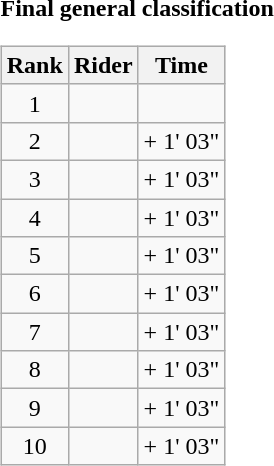<table>
<tr>
<td><strong>Final general classification</strong><br><table class="wikitable">
<tr>
<th scope="col">Rank</th>
<th scope="col">Rider</th>
<th scope="col">Time</th>
</tr>
<tr>
<td style="text-align:center;">1</td>
<td></td>
<td style="text-align:right;"></td>
</tr>
<tr>
<td style="text-align:center;">2</td>
<td></td>
<td style="text-align:right;">+ 1' 03"</td>
</tr>
<tr>
<td style="text-align:center;">3</td>
<td></td>
<td style="text-align:right;">+ 1' 03"</td>
</tr>
<tr>
<td style="text-align:center;">4</td>
<td></td>
<td style="text-align:right;">+ 1' 03"</td>
</tr>
<tr>
<td style="text-align:center;">5</td>
<td></td>
<td style="text-align:right;">+ 1' 03"</td>
</tr>
<tr>
<td style="text-align:center;">6</td>
<td></td>
<td style="text-align:right;">+ 1' 03"</td>
</tr>
<tr>
<td style="text-align:center;">7</td>
<td></td>
<td style="text-align:right;">+ 1' 03"</td>
</tr>
<tr>
<td style="text-align:center;">8</td>
<td></td>
<td style="text-align:right;">+ 1' 03"</td>
</tr>
<tr>
<td style="text-align:center;">9</td>
<td></td>
<td style="text-align:right;">+ 1' 03"</td>
</tr>
<tr>
<td style="text-align:center;">10</td>
<td></td>
<td style="text-align:right;">+ 1' 03"</td>
</tr>
</table>
</td>
</tr>
</table>
